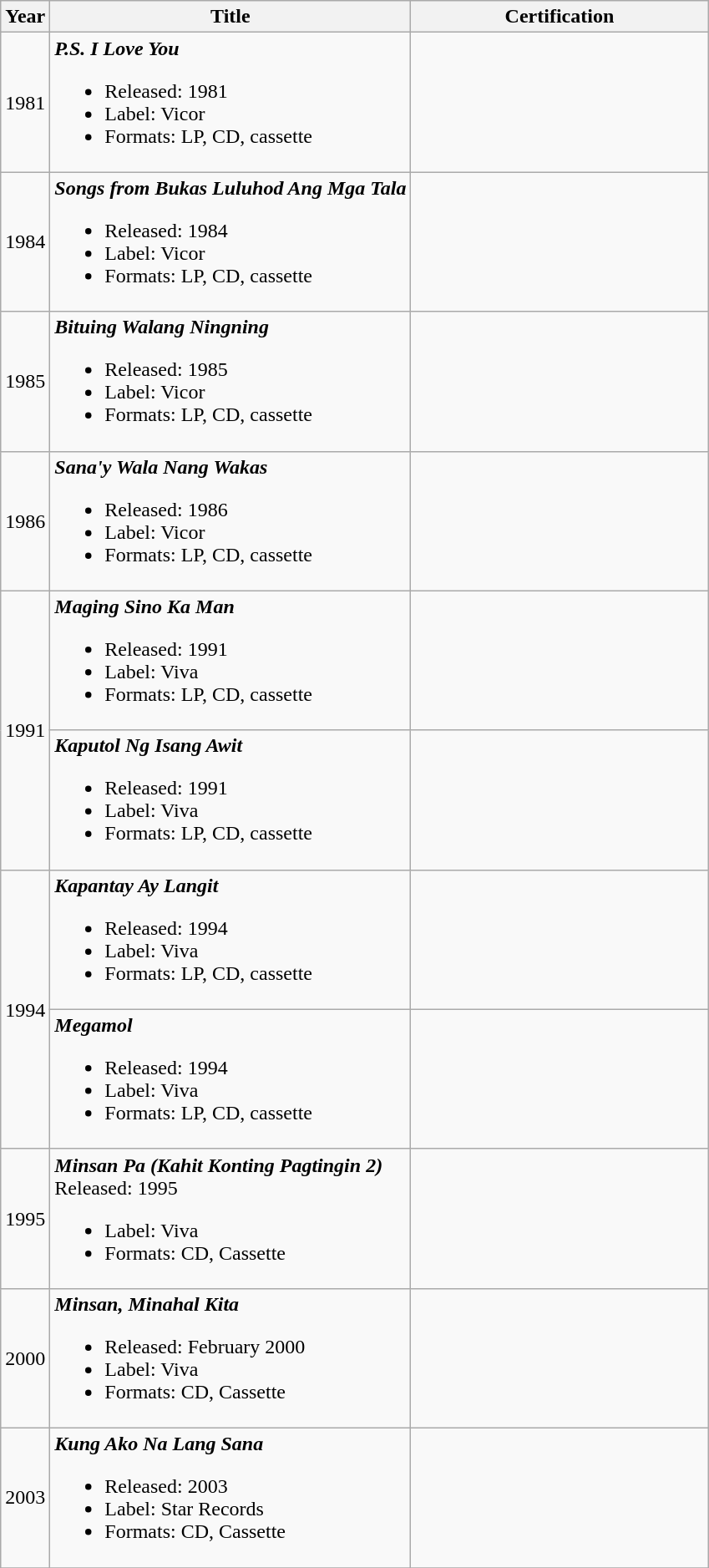<table class="wikitable">
<tr>
<th>Year</th>
<th>Title</th>
<th width=230>Certification</th>
</tr>
<tr>
<td>1981</td>
<td><strong><em>P.S. I Love You</em></strong><br><ul><li>Released: 1981</li><li>Label: Vicor</li><li>Formats: LP, CD, cassette</li></ul></td>
<td></td>
</tr>
<tr>
<td>1984</td>
<td><strong><em>Songs from Bukas Luluhod Ang Mga Tala</em></strong><br><ul><li>Released: 1984</li><li>Label: Vicor</li><li>Formats: LP, CD, cassette</li></ul></td>
<td></td>
</tr>
<tr>
<td>1985</td>
<td><strong><em>Bituing Walang Ningning</em></strong><br><ul><li>Released: 1985</li><li>Label: Vicor</li><li>Formats: LP, CD, cassette</li></ul></td>
<td></td>
</tr>
<tr>
<td>1986</td>
<td><strong><em>Sana'y Wala Nang Wakas</em></strong><br><ul><li>Released: 1986</li><li>Label: Vicor</li><li>Formats: LP, CD, cassette</li></ul></td>
<td></td>
</tr>
<tr>
<td rowspan="2">1991</td>
<td><strong><em>Maging Sino Ka Man</em></strong><br><ul><li>Released: 1991</li><li>Label: Viva</li><li>Formats: LP, CD, cassette</li></ul></td>
<td></td>
</tr>
<tr>
<td><strong><em>Kaputol Ng Isang Awit</em></strong><br><ul><li>Released: 1991</li><li>Label: Viva</li><li>Formats: LP, CD, cassette</li></ul></td>
<td></td>
</tr>
<tr>
<td rowspan="2">1994</td>
<td><strong><em>Kapantay Ay Langit</em></strong><br><ul><li>Released: 1994</li><li>Label: Viva</li><li>Formats: LP, CD, cassette</li></ul></td>
<td></td>
</tr>
<tr>
<td><strong><em>Megamol</em></strong><br><ul><li>Released: 1994</li><li>Label: Viva</li><li>Formats: LP, CD, cassette</li></ul></td>
<td></td>
</tr>
<tr>
<td>1995</td>
<td><strong><em>Minsan Pa (Kahit Konting Pagtingin 2)</em></strong><br>Released: 1995<ul><li>Label: Viva</li><li>Formats: CD, Cassette</li></ul></td>
<td></td>
</tr>
<tr>
<td>2000</td>
<td><strong><em>Minsan, Minahal Kita</em></strong><br><ul><li>Released: February 2000</li><li>Label: Viva</li><li>Formats: CD, Cassette</li></ul></td>
<td></td>
</tr>
<tr>
<td>2003</td>
<td><strong><em>Kung Ako Na Lang Sana</em></strong><br><ul><li>Released: 2003</li><li>Label: Star Records</li><li>Formats: CD, Cassette</li></ul></td>
<td></td>
</tr>
<tr>
</tr>
</table>
